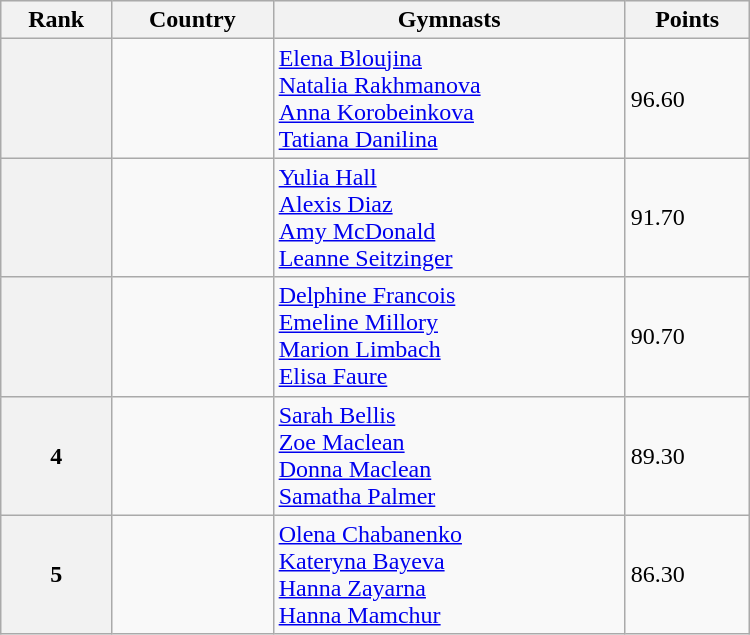<table class="wikitable" width=500>
<tr bgcolor="#efefef">
<th>Rank</th>
<th>Country</th>
<th>Gymnasts</th>
<th>Points</th>
</tr>
<tr>
<th></th>
<td></td>
<td><a href='#'>Elena Bloujina</a> <br> <a href='#'>Natalia Rakhmanova</a> <br> <a href='#'>Anna Korobeinkova</a><br> <a href='#'>Tatiana Danilina</a></td>
<td>96.60</td>
</tr>
<tr>
<th></th>
<td></td>
<td><a href='#'>Yulia Hall</a> <br> <a href='#'>Alexis Diaz</a> <br> <a href='#'>Amy McDonald</a><br> <a href='#'>Leanne Seitzinger</a></td>
<td>91.70</td>
</tr>
<tr>
<th></th>
<td></td>
<td><a href='#'>Delphine Francois</a> <br> <a href='#'>Emeline Millory</a> <br> <a href='#'>Marion Limbach</a> <br> <a href='#'>Elisa Faure</a></td>
<td>90.70</td>
</tr>
<tr>
<th>4</th>
<td></td>
<td><a href='#'>Sarah Bellis</a> <br> <a href='#'>Zoe Maclean</a> <br> <a href='#'>Donna Maclean</a> <br> <a href='#'>Samatha Palmer</a></td>
<td>89.30</td>
</tr>
<tr>
<th>5</th>
<td></td>
<td><a href='#'>Olena Chabanenko</a> <br> <a href='#'>Kateryna Bayeva</a> <br> <a href='#'>Hanna Zayarna</a> <br> <a href='#'>Hanna Mamchur</a></td>
<td>86.30</td>
</tr>
</table>
